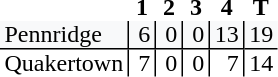<table style="border-collapse: collapse;">
<tr>
<th style="text-align: left;"></th>
<th style="text-align: center; padding: 0px 3px 0px 3px; width:12px;">1</th>
<th style="text-align: center; padding: 0px 3px 0px 3px; width:12px;">2</th>
<th style="text-align: center; padding: 0px 3px 0px 3px; width:12px;">3</th>
<th style="text-align: center; padding: 0px 3px 0px 3px; width:12px;">4</th>
<th style="text-align: center; padding: 0px 3px 0px 3px; width:12px;">T</th>
</tr>
<tr>
<td style="background: #f8f9fa; text-align: left; border-bottom: 1px solid black; padding: 0px 3px 0px 3px;">Pennridge</td>
<td style="background: #f8f9fa; border-left: 1px solid black; border-bottom: 1px solid black; text-align: right; padding: 0px 3px 0px 3px;">6</td>
<td style="background: #f8f9fa; border-left: 1px solid black; border-bottom: 1px solid black; text-align: right; padding: 0px 3px 0px 3px;">0</td>
<td style="background: #f8f9fa; border-left: 1px solid black; border-bottom: 1px solid black; text-align: right; padding: 0px 3px 0px 3px;">0</td>
<td style="background: #f8f9fa; border-left: 1px solid black; border-bottom: 1px solid black; text-align: right; padding: 0px 3px 0px 3px;">13</td>
<td style="background: #f8f9fa; border-left: 1px solid black; border-bottom: 1px solid black; text-align: right; padding: 0px 3px 0px 3px;">19</td>
</tr>
<tr>
<td style="text-align: left; padding: 0px 3px 0px 3px;">Quakertown</td>
<td style="border-left: 1px solid black; text-align: right; padding: 0px 3px 0px 3px;">7</td>
<td style="border-left: 1px solid black; text-align: right; padding: 0px 3px 0px 3px;">0</td>
<td style="border-left: 1px solid black; text-align: right; padding: 0px 3px 0px 3px;">0</td>
<td style="border-left: 1px solid black; text-align: right; padding: 0px 3px 0px 3px;">7</td>
<td style="border-left: 1px solid black; text-align: right; padding: 0px 3px 0px 3px;">14</td>
</tr>
</table>
